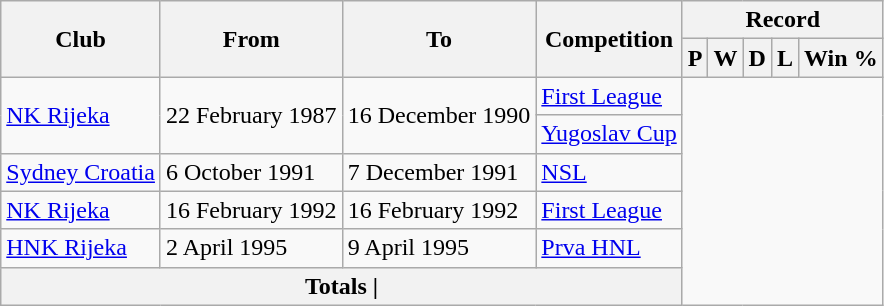<table class="wikitable" style="text-align: center">
<tr>
<th rowspan=2>Club</th>
<th rowspan=2>From</th>
<th rowspan=2>To</th>
<th rowspan=2>Competition</th>
<th colspan=5>Record</th>
</tr>
<tr>
<th>P</th>
<th>W</th>
<th>D</th>
<th>L</th>
<th>Win %</th>
</tr>
<tr>
<td rowspan=2 align=left><a href='#'>NK Rijeka</a></td>
<td rowspan=2 align=left>22 February 1987</td>
<td rowspan=2 align=left>16 December 1990</td>
<td align=left><a href='#'>First League</a><br></td>
</tr>
<tr>
<td align=left><a href='#'>Yugoslav Cup</a><br></td>
</tr>
<tr>
<td rowspan=1 align=left><a href='#'>Sydney Croatia</a></td>
<td rowspan=1 align=left>6 October 1991</td>
<td rowspan=1 align=left>7 December 1991</td>
<td align=left><a href='#'>NSL</a><br></td>
</tr>
<tr>
<td rowspan=1 align=left><a href='#'>NK Rijeka</a></td>
<td rowspan=1 align=left>16 February 1992</td>
<td rowspan=1 align=left>16 February 1992</td>
<td align=left><a href='#'>First League</a><br></td>
</tr>
<tr>
<td rowspan=1 align=left><a href='#'>HNK Rijeka</a></td>
<td rowspan=1 align=left>2 April 1995</td>
<td rowspan=1 align=left>9 April 1995</td>
<td align=left><a href='#'>Prva HNL</a><br></td>
</tr>
<tr>
<th colspan="4">Totals |</th>
</tr>
</table>
